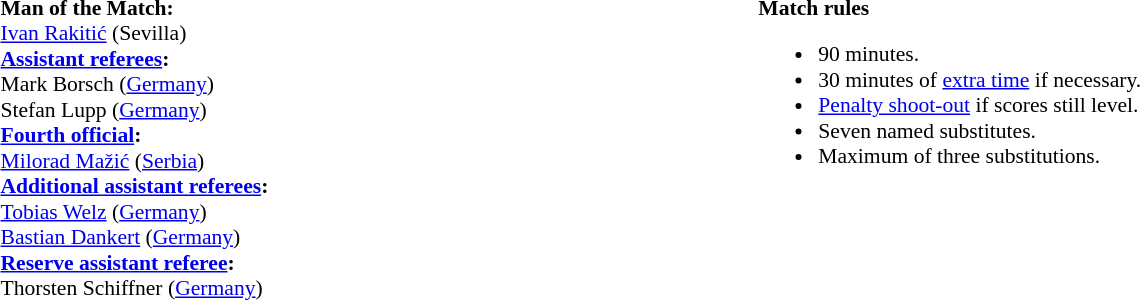<table width=100% style="font-size:90%">
<tr>
<td><br><strong>Man of the Match:</strong>
<br><a href='#'>Ivan Rakitić</a> (Sevilla)<br><strong><a href='#'>Assistant referees</a>:</strong>
<br>Mark Borsch (<a href='#'>Germany</a>)
<br>Stefan Lupp (<a href='#'>Germany</a>)
<br><strong><a href='#'>Fourth official</a>:</strong>
<br><a href='#'>Milorad Mažić</a> (<a href='#'>Serbia</a>)
<br><strong><a href='#'>Additional assistant referees</a>:</strong>
<br><a href='#'>Tobias Welz</a> (<a href='#'>Germany</a>)
<br><a href='#'>Bastian Dankert</a> (<a href='#'>Germany</a>)
<br><strong><a href='#'>Reserve assistant referee</a>:</strong>
<br>Thorsten Schiffner (<a href='#'>Germany</a>)</td>
<td style="width:60%; vertical-align:top;"><br><strong>Match rules</strong><ul><li>90 minutes.</li><li>30 minutes of <a href='#'>extra time</a> if necessary.</li><li><a href='#'>Penalty shoot-out</a> if scores still level.</li><li>Seven named substitutes.</li><li>Maximum of three substitutions.</li></ul></td>
</tr>
</table>
